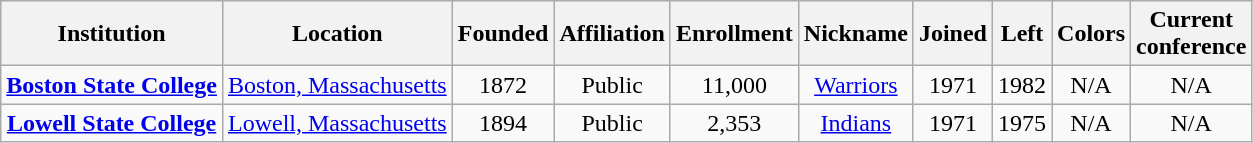<table class="wikitable sortable" style="text-align:center;">
<tr>
<th>Institution</th>
<th>Location</th>
<th>Founded</th>
<th>Affiliation</th>
<th>Enrollment</th>
<th>Nickname</th>
<th>Joined</th>
<th>Left</th>
<th>Colors</th>
<th>Current<br>conference</th>
</tr>
<tr>
<td><strong><a href='#'>Boston State College</a></strong></td>
<td><a href='#'>Boston, Massachusetts</a></td>
<td>1872</td>
<td>Public</td>
<td>11,000</td>
<td><a href='#'>Warriors</a></td>
<td>1971</td>
<td>1982</td>
<td>N/A</td>
<td>N/A</td>
</tr>
<tr>
<td><strong><a href='#'>Lowell State College</a></strong></td>
<td><a href='#'>Lowell, Massachusetts</a></td>
<td>1894</td>
<td>Public</td>
<td>2,353</td>
<td><a href='#'>Indians</a></td>
<td>1971</td>
<td>1975</td>
<td>N/A</td>
<td>N/A</td>
</tr>
</table>
